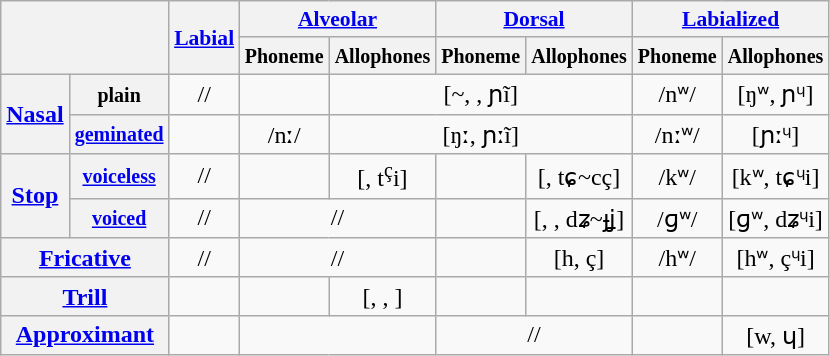<table class="wikitable" style="text-align:center">
<tr style="font-size: 90%;">
<th colspan="2" rowspan="2"></th>
<th rowspan="2"><a href='#'>Labial</a></th>
<th colspan="2"><a href='#'>Alveolar</a></th>
<th colspan="2"><a href='#'>Dorsal</a></th>
<th colspan="2"><a href='#'>Labialized</a></th>
</tr>
<tr>
<th><small>Phoneme</small></th>
<th><small>Allophones</small></th>
<th><small>Phoneme</small></th>
<th><small>Allophones</small></th>
<th><small>Phoneme</small></th>
<th><small>Allophones</small></th>
</tr>
<tr>
<th rowspan="2"><a href='#'>Nasal</a></th>
<th><small>plain</small></th>
<td>//</td>
<td></td>
<td colspan="3">[~, , ɲĩ]</td>
<td>/nʷ/</td>
<td>[ŋʷ, ɲᶣ]</td>
</tr>
<tr>
<th><small><a href='#'>geminated</a></small></th>
<td></td>
<td>/nː/</td>
<td colspan="3">[ŋː, ɲːĩ]</td>
<td>/nːʷ/</td>
<td>[ɲːᶣ]</td>
</tr>
<tr>
<th rowspan="2"><a href='#'>Stop</a></th>
<th><small><a href='#'>voiceless</a></small></th>
<td>//</td>
<td></td>
<td>[, t<sup>ç</sup>i]</td>
<td></td>
<td>[, tɕ~cç]</td>
<td>/kʷ/</td>
<td>[kʷ, tɕᶣi]</td>
</tr>
<tr>
<th><small><a href='#'>voiced</a></small></th>
<td>//</td>
<td colspan="2">//</td>
<td></td>
<td>[, , dʑ~ɟʝ]</td>
<td>/ɡʷ/</td>
<td>[ɡʷ, dʑᶣi]</td>
</tr>
<tr>
<th colspan="2"><a href='#'>Fricative</a></th>
<td>//</td>
<td colspan="2">//</td>
<td></td>
<td>[h, ç]</td>
<td>/hʷ/</td>
<td>[hʷ, çᶣi]</td>
</tr>
<tr>
<th colspan="2"><a href='#'>Trill</a></th>
<td></td>
<td></td>
<td>[, , ]</td>
<td></td>
<td></td>
<td></td>
<td></td>
</tr>
<tr>
<th colspan="2"><a href='#'>Approximant</a></th>
<td></td>
<td colspan="2"></td>
<td colspan="2">//</td>
<td></td>
<td>[w, ɥ]</td>
</tr>
</table>
